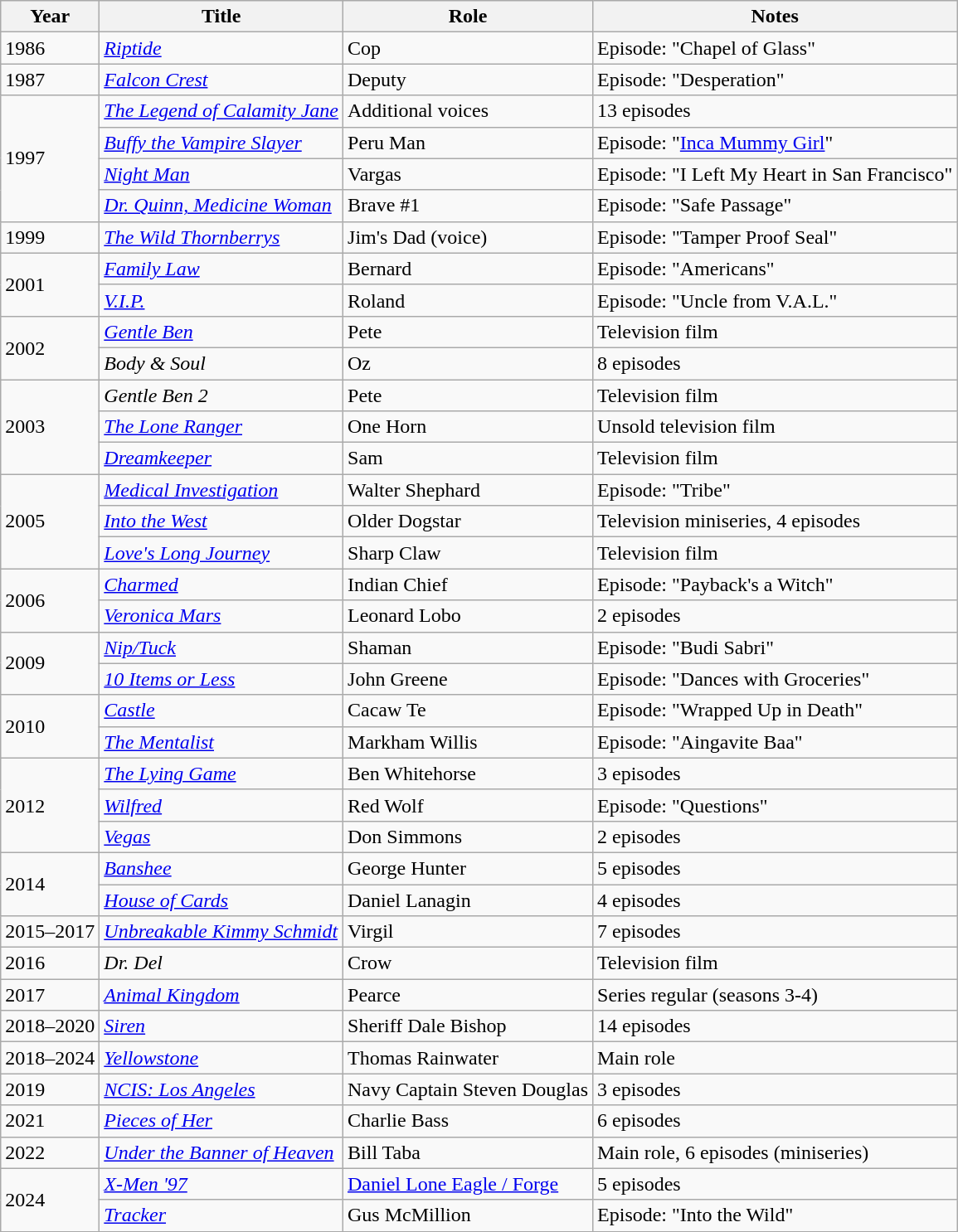<table class="wikitable sortable">
<tr>
<th>Year</th>
<th>Title</th>
<th>Role</th>
<th class="unsortable">Notes</th>
</tr>
<tr>
<td>1986</td>
<td><em><a href='#'>Riptide</a></em></td>
<td>Cop</td>
<td>Episode: "Chapel of Glass"</td>
</tr>
<tr>
<td>1987</td>
<td><em><a href='#'>Falcon Crest</a></em></td>
<td>Deputy</td>
<td>Episode: "Desperation"</td>
</tr>
<tr>
<td rowspan="4">1997</td>
<td><em><a href='#'>The Legend of Calamity Jane</a></em></td>
<td>Additional voices</td>
<td>13 episodes</td>
</tr>
<tr>
<td><em><a href='#'>Buffy the Vampire Slayer</a></em></td>
<td>Peru Man</td>
<td>Episode: "<a href='#'>Inca Mummy Girl</a>"</td>
</tr>
<tr>
<td><em><a href='#'>Night Man</a></em></td>
<td>Vargas</td>
<td>Episode: "I Left My Heart in San Francisco"</td>
</tr>
<tr>
<td><em><a href='#'>Dr. Quinn, Medicine Woman</a></em></td>
<td>Brave #1</td>
<td>Episode: "Safe Passage"</td>
</tr>
<tr>
<td>1999</td>
<td><em><a href='#'>The Wild Thornberrys</a></em></td>
<td>Jim's Dad (voice)</td>
<td>Episode: "Tamper Proof Seal"</td>
</tr>
<tr>
<td rowspan="2">2001</td>
<td><em><a href='#'>Family Law</a></em></td>
<td>Bernard</td>
<td>Episode: "Americans"</td>
</tr>
<tr>
<td><em><a href='#'>V.I.P.</a></em></td>
<td>Roland</td>
<td>Episode: "Uncle from V.A.L."</td>
</tr>
<tr>
<td rowspan="2">2002</td>
<td><em><a href='#'>Gentle Ben</a></em></td>
<td>Pete</td>
<td>Television film</td>
</tr>
<tr>
<td><em>Body & Soul</em></td>
<td>Oz</td>
<td>8 episodes</td>
</tr>
<tr>
<td rowspan="3">2003</td>
<td><em>Gentle Ben 2</em></td>
<td>Pete</td>
<td>Television film</td>
</tr>
<tr>
<td><em><a href='#'>The Lone Ranger</a></em></td>
<td>One Horn</td>
<td>Unsold television film</td>
</tr>
<tr>
<td><em><a href='#'>Dreamkeeper</a></em></td>
<td>Sam</td>
<td>Television film</td>
</tr>
<tr>
<td rowspan="3">2005</td>
<td><em><a href='#'>Medical Investigation</a></em></td>
<td>Walter Shephard</td>
<td>Episode: "Tribe"</td>
</tr>
<tr>
<td><em><a href='#'>Into the West</a></em></td>
<td>Older Dogstar</td>
<td>Television miniseries, 4 episodes</td>
</tr>
<tr>
<td><em><a href='#'>Love's Long Journey</a></em></td>
<td>Sharp Claw</td>
<td>Television film</td>
</tr>
<tr>
<td rowspan="2">2006</td>
<td><em><a href='#'>Charmed</a></em></td>
<td>Indian Chief</td>
<td>Episode: "Payback's a Witch"</td>
</tr>
<tr>
<td><em><a href='#'>Veronica Mars</a></em></td>
<td>Leonard Lobo</td>
<td>2 episodes</td>
</tr>
<tr>
<td rowspan="2">2009</td>
<td><em><a href='#'>Nip/Tuck</a></em></td>
<td>Shaman</td>
<td>Episode: "Budi Sabri"</td>
</tr>
<tr>
<td><em><a href='#'>10 Items or Less</a></em></td>
<td>John Greene</td>
<td>Episode: "Dances with Groceries"</td>
</tr>
<tr>
<td rowspan="2">2010</td>
<td><em><a href='#'>Castle</a></em></td>
<td>Cacaw Te</td>
<td>Episode: "Wrapped Up in Death"</td>
</tr>
<tr>
<td><em><a href='#'>The Mentalist</a></em></td>
<td>Markham Willis</td>
<td>Episode: "Aingavite Baa"</td>
</tr>
<tr>
<td rowspan="3">2012</td>
<td><em><a href='#'>The Lying Game</a></em></td>
<td>Ben Whitehorse</td>
<td>3 episodes</td>
</tr>
<tr>
<td><em><a href='#'>Wilfred</a></em></td>
<td>Red Wolf</td>
<td>Episode: "Questions"</td>
</tr>
<tr>
<td><em><a href='#'>Vegas</a></em></td>
<td>Don Simmons</td>
<td>2 episodes</td>
</tr>
<tr>
<td rowspan="2">2014</td>
<td><em><a href='#'>Banshee</a></em></td>
<td>George Hunter</td>
<td>5 episodes</td>
</tr>
<tr>
<td><em><a href='#'>House of Cards</a></em></td>
<td>Daniel Lanagin</td>
<td>4 episodes</td>
</tr>
<tr>
<td>2015–2017</td>
<td><em><a href='#'>Unbreakable Kimmy Schmidt</a></em></td>
<td>Virgil</td>
<td>7 episodes</td>
</tr>
<tr>
<td>2016</td>
<td><em>Dr. Del</em></td>
<td>Crow</td>
<td>Television film</td>
</tr>
<tr>
<td>2017</td>
<td><em><a href='#'>Animal Kingdom</a></em></td>
<td>Pearce</td>
<td>Series regular (seasons 3-4)</td>
</tr>
<tr>
<td>2018–2020</td>
<td><em><a href='#'>Siren</a></em></td>
<td>Sheriff Dale Bishop</td>
<td>14 episodes</td>
</tr>
<tr>
<td>2018–2024</td>
<td><em><a href='#'>Yellowstone</a></em></td>
<td>Thomas Rainwater</td>
<td>Main role</td>
</tr>
<tr>
<td>2019</td>
<td><em><a href='#'>NCIS: Los Angeles</a></em></td>
<td>Navy Captain Steven Douglas</td>
<td>3 episodes</td>
</tr>
<tr>
<td>2021</td>
<td><em><a href='#'>Pieces of Her</a></em></td>
<td>Charlie Bass</td>
<td>6 episodes</td>
</tr>
<tr>
<td>2022</td>
<td><em><a href='#'>Under the Banner of Heaven</a></em></td>
<td>Bill Taba</td>
<td>Main role, 6 episodes (miniseries)</td>
</tr>
<tr>
<td rowspan="2">2024</td>
<td><em><a href='#'>X-Men '97</a></em></td>
<td><a href='#'>Daniel Lone Eagle / Forge</a></td>
<td>5 episodes</td>
</tr>
<tr>
<td><em><a href='#'>Tracker</a></em></td>
<td>Gus McMillion</td>
<td>Episode: "Into the Wild"</td>
</tr>
<tr>
</tr>
</table>
